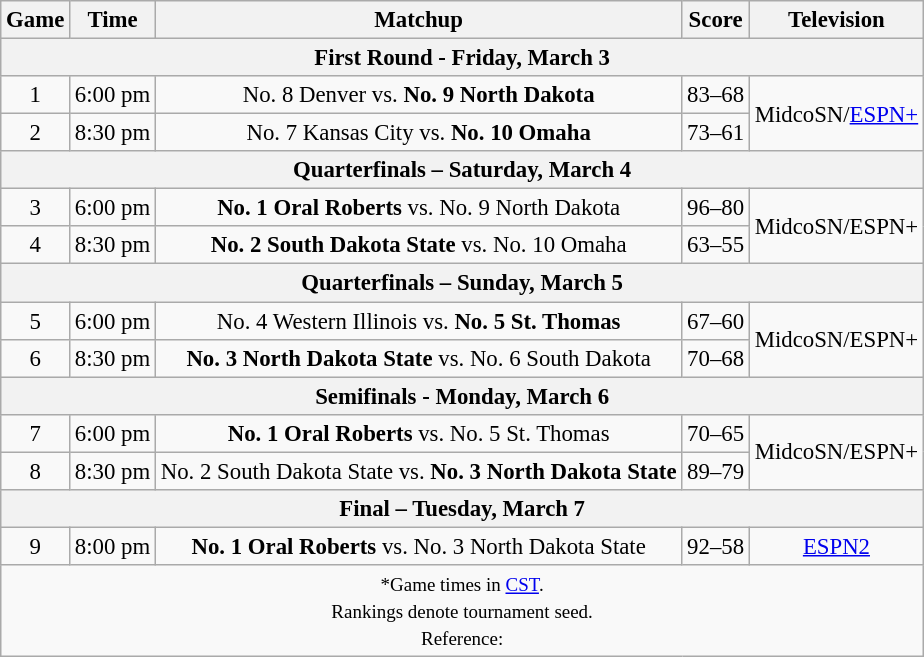<table class="wikitable" style="font-size: 95%;text-align:center">
<tr>
<th>Game</th>
<th>Time </th>
<th>Matchup</th>
<th>Score</th>
<th>Television</th>
</tr>
<tr>
<th colspan=5>First Round - Friday, March 3</th>
</tr>
<tr>
<td>1</td>
<td>6:00 pm</td>
<td>No. 8 Denver vs. <strong>No. 9 North Dakota</strong></td>
<td>83–68</td>
<td rowspan=2>MidcoSN/<a href='#'>ESPN+</a></td>
</tr>
<tr>
<td>2</td>
<td>8:30 pm</td>
<td>No. 7 Kansas City vs. <strong>No. 10 Omaha</strong></td>
<td>73–61</td>
</tr>
<tr>
<th colspan=5>Quarterfinals – Saturday, March 4</th>
</tr>
<tr>
<td>3</td>
<td>6:00 pm</td>
<td><strong>No. 1 Oral Roberts</strong> vs. No. 9 North Dakota</td>
<td>96–80</td>
<td rowspan=2>MidcoSN/ESPN+</td>
</tr>
<tr>
<td>4</td>
<td>8:30 pm</td>
<td><strong>No. 2 South Dakota State</strong> vs. No. 10 Omaha</td>
<td>63–55</td>
</tr>
<tr>
<th colspan=5>Quarterfinals – Sunday, March 5</th>
</tr>
<tr>
<td>5</td>
<td>6:00 pm</td>
<td>No. 4 Western Illinois vs. <strong>No. 5 St. Thomas</strong></td>
<td>67–60</td>
<td rowspan=2>MidcoSN/ESPN+</td>
</tr>
<tr>
<td>6</td>
<td>8:30 pm</td>
<td><strong>No. 3 North Dakota State</strong> vs. No. 6 South Dakota</td>
<td>70–68</td>
</tr>
<tr>
<th colspan=5>Semifinals - Monday, March 6</th>
</tr>
<tr>
<td>7</td>
<td>6:00 pm</td>
<td><strong>No. 1 Oral Roberts</strong> vs. No. 5 St. Thomas</td>
<td>70–65</td>
<td rowspan=2>MidcoSN/ESPN+</td>
</tr>
<tr>
<td>8</td>
<td>8:30 pm</td>
<td>No. 2 South Dakota State vs. <strong>No. 3 North Dakota State</strong></td>
<td>89–79</td>
</tr>
<tr>
<th colspan=5>Final – Tuesday, March 7</th>
</tr>
<tr>
<td>9</td>
<td>8:00 pm</td>
<td><strong>No. 1 Oral Roberts</strong> vs. No. 3 North Dakota State</td>
<td>92–58</td>
<td><a href='#'>ESPN2</a></td>
</tr>
<tr>
<td colspan=5><small>*Game times in <a href='#'>CST</a>.<br> Rankings denote tournament seed.<br>Reference:</small></td>
</tr>
</table>
